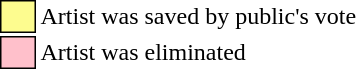<table class="toccolours"style="font-size: 100%; white-space: nowrap">
<tr>
<td style="background:#fdfc8f; border:1px solid black">     </td>
<td>Artist was saved by public's vote</td>
</tr>
<tr>
<td style="background: pink; border:1px solid black">     </td>
<td>Artist was eliminated</td>
</tr>
</table>
